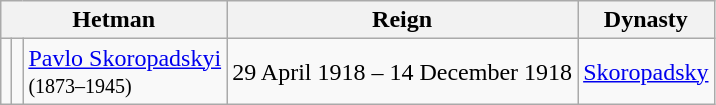<table class="wikitable">
<tr>
<th colspan="3">Hetman</th>
<th>Reign</th>
<th>Dynasty</th>
</tr>
<tr>
<td></td>
<td></td>
<td><a href='#'>Pavlo Skoropadskyi</a><br><small>(1873–1945)</small></td>
<td>29 April 1918 – 14 December 1918</td>
<td><a href='#'>Skoropadsky</a></td>
</tr>
</table>
